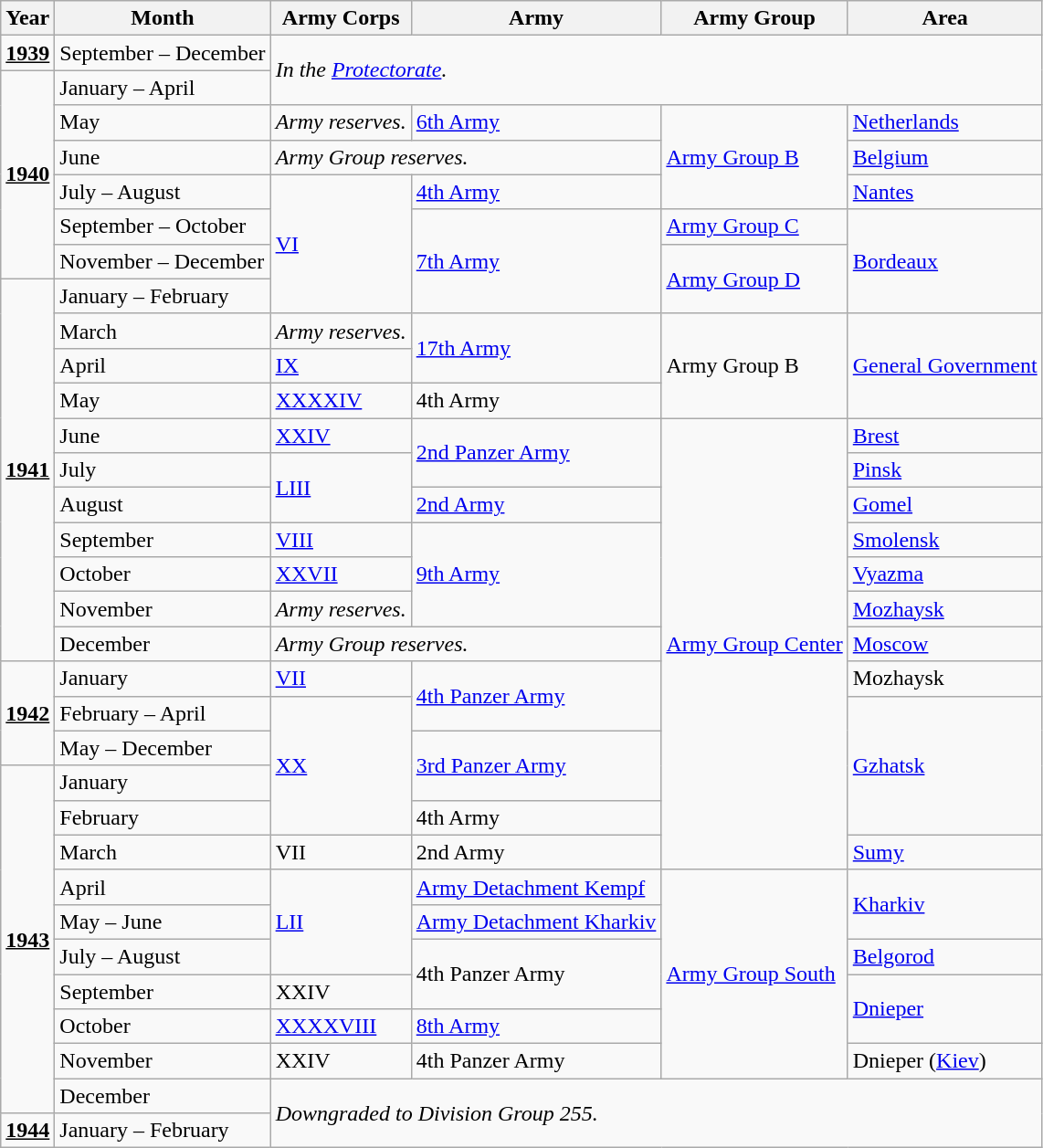<table class="wikitable">
<tr>
<th>Year</th>
<th>Month</th>
<th>Army Corps</th>
<th>Army</th>
<th>Army Group</th>
<th>Area</th>
</tr>
<tr>
<td><strong><u>1939</u></strong></td>
<td>September – December</td>
<td colspan="4" rowspan="2"><em>In the <a href='#'>Protectorate</a>.</em></td>
</tr>
<tr>
<td rowspan="6"><strong><u>1940</u></strong></td>
<td>January – April</td>
</tr>
<tr>
<td>May</td>
<td><em>Army reserves.</em></td>
<td><a href='#'>6th Army</a></td>
<td rowspan="3"><a href='#'>Army Group B</a></td>
<td><a href='#'>Netherlands</a></td>
</tr>
<tr>
<td>June</td>
<td colspan="2"><em>Army Group reserves.</em></td>
<td><a href='#'>Belgium</a></td>
</tr>
<tr>
<td>July – August</td>
<td rowspan="4"><a href='#'>VI</a></td>
<td><a href='#'>4th Army</a></td>
<td><a href='#'>Nantes</a></td>
</tr>
<tr>
<td>September – October</td>
<td rowspan="3"><a href='#'>7th Army</a></td>
<td><a href='#'>Army Group C</a></td>
<td rowspan="3"><a href='#'>Bordeaux</a></td>
</tr>
<tr>
<td>November – December</td>
<td rowspan="2"><a href='#'>Army Group D</a></td>
</tr>
<tr>
<td rowspan="11"><strong><u>1941</u></strong></td>
<td>January – February</td>
</tr>
<tr>
<td>March</td>
<td><em>Army reserves.</em></td>
<td rowspan="2"><a href='#'>17th Army</a></td>
<td rowspan="3">Army Group B</td>
<td rowspan="3"><a href='#'>General Government</a></td>
</tr>
<tr>
<td>April</td>
<td><a href='#'>IX</a></td>
</tr>
<tr>
<td>May</td>
<td><a href='#'>XXXXIV</a></td>
<td>4th Army</td>
</tr>
<tr>
<td>June</td>
<td><a href='#'>XXIV</a></td>
<td rowspan="2"><a href='#'>2nd Panzer Army</a></td>
<td rowspan="13"><a href='#'>Army Group Center</a></td>
<td><a href='#'>Brest</a></td>
</tr>
<tr>
<td>July</td>
<td rowspan="2"><a href='#'>LIII</a></td>
<td><a href='#'>Pinsk</a></td>
</tr>
<tr>
<td>August</td>
<td><a href='#'>2nd Army</a></td>
<td><a href='#'>Gomel</a></td>
</tr>
<tr>
<td>September</td>
<td><a href='#'>VIII</a></td>
<td rowspan="3"><a href='#'>9th Army</a></td>
<td><a href='#'>Smolensk</a></td>
</tr>
<tr>
<td>October</td>
<td><a href='#'>XXVII</a></td>
<td><a href='#'>Vyazma</a></td>
</tr>
<tr>
<td>November</td>
<td><em>Army reserves.</em></td>
<td><a href='#'>Mozhaysk</a></td>
</tr>
<tr>
<td>December</td>
<td colspan="2"><em>Army Group reserves.</em></td>
<td><a href='#'>Moscow</a></td>
</tr>
<tr>
<td rowspan="3"><strong><u>1942</u></strong></td>
<td>January</td>
<td><a href='#'>VII</a></td>
<td rowspan="2"><a href='#'>4th Panzer Army</a></td>
<td>Mozhaysk</td>
</tr>
<tr>
<td>February – April</td>
<td rowspan="4"><a href='#'>XX</a></td>
<td rowspan="4"><a href='#'>Gzhatsk</a></td>
</tr>
<tr>
<td>May – December</td>
<td rowspan="2"><a href='#'>3rd Panzer Army</a></td>
</tr>
<tr>
<td rowspan="10"><strong><u>1943</u></strong></td>
<td>January</td>
</tr>
<tr>
<td>February</td>
<td>4th Army</td>
</tr>
<tr>
<td>March</td>
<td>VII</td>
<td>2nd Army</td>
<td><a href='#'>Sumy</a></td>
</tr>
<tr>
<td>April</td>
<td rowspan="3"><a href='#'>LII</a></td>
<td><a href='#'>Army Detachment Kempf</a></td>
<td rowspan="6"><a href='#'>Army Group South</a></td>
<td rowspan="2"><a href='#'>Kharkiv</a></td>
</tr>
<tr>
<td>May – June</td>
<td><a href='#'>Army Detachment Kharkiv</a></td>
</tr>
<tr>
<td>July – August</td>
<td rowspan="2">4th Panzer Army</td>
<td><a href='#'>Belgorod</a></td>
</tr>
<tr>
<td>September</td>
<td>XXIV</td>
<td rowspan="2"><a href='#'>Dnieper</a></td>
</tr>
<tr>
<td>October</td>
<td><a href='#'>XXXXVIII</a></td>
<td><a href='#'>8th Army</a></td>
</tr>
<tr>
<td>November</td>
<td>XXIV</td>
<td>4th Panzer Army</td>
<td>Dnieper (<a href='#'>Kiev</a>)</td>
</tr>
<tr>
<td>December</td>
<td colspan="4" rowspan="2"><em>Downgraded to Division Group 255.</em></td>
</tr>
<tr>
<td><strong><u>1944</u></strong></td>
<td>January – February</td>
</tr>
</table>
